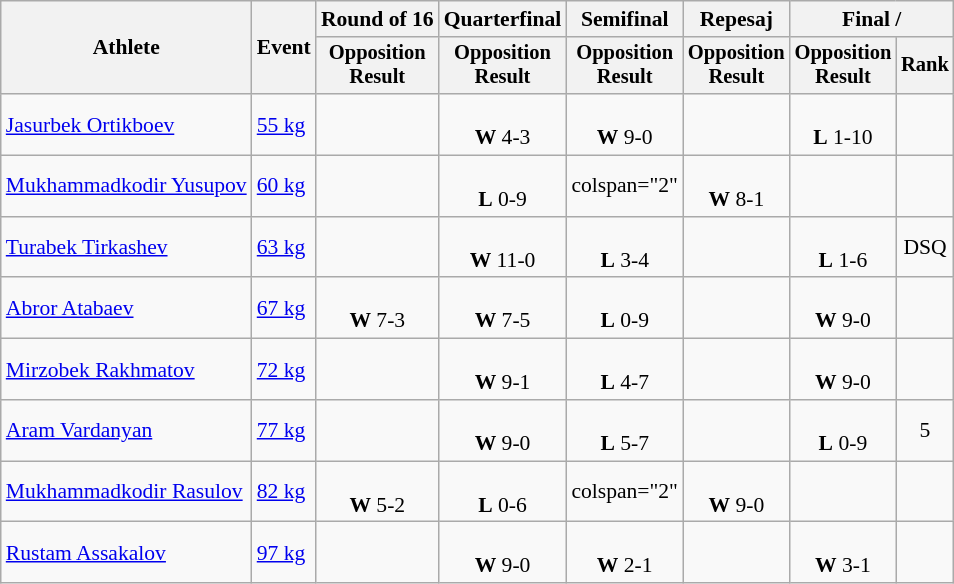<table class=wikitable style=font-size:90%;text-align:center>
<tr>
<th rowspan=2>Athlete</th>
<th rowspan=2>Event</th>
<th>Round of 16</th>
<th>Quarterfinal</th>
<th>Semifinal</th>
<th>Repesaj</th>
<th colspan=2>Final / </th>
</tr>
<tr style=font-size:95%>
<th>Opposition<br>Result</th>
<th>Opposition<br>Result</th>
<th>Opposition<br>Result</th>
<th>Opposition<br>Result</th>
<th>Opposition<br>Result</th>
<th>Rank</th>
</tr>
<tr>
<td align=left><a href='#'>Jasurbek Ortikboev</a></td>
<td align=left><a href='#'>55 kg</a></td>
<td></td>
<td><br><strong>W</strong> 4-3</td>
<td><br><strong>W</strong> 9-0</td>
<td></td>
<td><br><strong>L</strong> 1-10</td>
<td></td>
</tr>
<tr>
<td align=left><a href='#'>Mukhammadkodir Yusupov</a></td>
<td align=left><a href='#'>60 kg</a></td>
<td></td>
<td><br><strong>L</strong> 0-9</td>
<td>colspan="2" </td>
<td><br><strong>W</strong> 8-1</td>
<td></td>
</tr>
<tr>
<td align=left><a href='#'>Turabek Tirkashev</a></td>
<td align=left><a href='#'>63 kg</a></td>
<td></td>
<td><br><strong>W</strong> 11-0</td>
<td><br><strong>L</strong> 3-4</td>
<td></td>
<td><br><strong>L</strong> 1-6</td>
<td>DSQ</td>
</tr>
<tr>
<td align=left><a href='#'>Abror Atabaev</a></td>
<td align=left><a href='#'>67 kg</a></td>
<td><br><strong>W</strong> 7-3</td>
<td><br><strong>W</strong> 7-5</td>
<td><br><strong>L</strong> 0-9</td>
<td></td>
<td><br><strong>W</strong> 9-0</td>
<td></td>
</tr>
<tr>
<td align=left><a href='#'>Mirzobek Rakhmatov</a></td>
<td align=left><a href='#'>72 kg</a></td>
<td></td>
<td><br><strong>W</strong> 9-1</td>
<td><br><strong>L</strong> 4-7</td>
<td></td>
<td><br><strong>W</strong> 9-0</td>
<td></td>
</tr>
<tr>
<td align=left><a href='#'>Aram Vardanyan</a></td>
<td align=left><a href='#'>77 kg</a></td>
<td></td>
<td><br><strong>W</strong> 9-0</td>
<td><br><strong>L</strong> 5-7</td>
<td></td>
<td><br><strong>L</strong> 0-9</td>
<td>5</td>
</tr>
<tr>
<td align=left><a href='#'>Mukhammadkodir Rasulov</a></td>
<td align=left><a href='#'>82 kg</a></td>
<td><br><strong>W</strong> 5-2</td>
<td><br><strong>L</strong> 0-6</td>
<td>colspan="2" </td>
<td><br><strong>W</strong> 9-0</td>
<td></td>
</tr>
<tr>
<td align=left><a href='#'>Rustam Assakalov</a></td>
<td align=left><a href='#'>97 kg</a></td>
<td></td>
<td><br><strong>W</strong> 9-0</td>
<td><br><strong>W</strong> 2-1</td>
<td></td>
<td><br><strong>W</strong> 3-1</td>
<td></td>
</tr>
</table>
